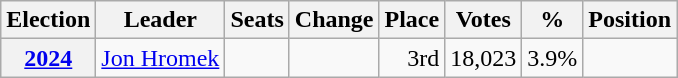<table class="sortable wikitable" style="text-align: right;">
<tr>
<th>Election</th>
<th>Leader</th>
<th>Seats</th>
<th>Change</th>
<th>Place</th>
<th>Votes</th>
<th>%</th>
<th>Position</th>
</tr>
<tr>
<th><a href='#'>2024</a></th>
<td rowspan="1" align="left"><a href='#'>Jon Hromek</a></td>
<td></td>
<td></td>
<td> 3rd</td>
<td align="right">18,023</td>
<td align="right">3.9%</td>
<td></td>
</tr>
</table>
